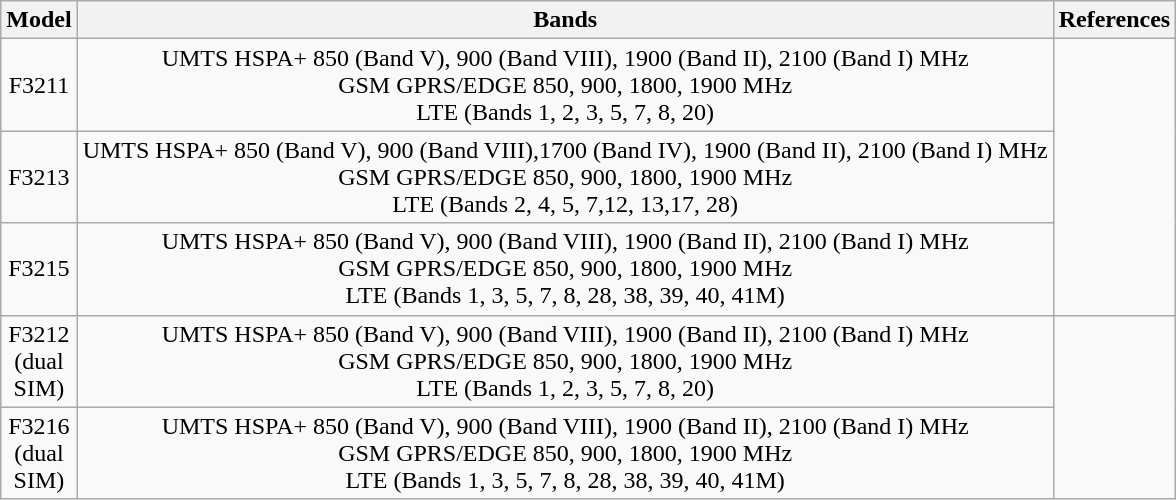<table class="wikitable sortable">
<tr>
<th style="width:10px;">Model</th>
<th>Bands</th>
<th>References</th>
</tr>
<tr>
<td style="text-align:center;">F3211</td>
<td style="text-align:center;">UMTS HSPA+ 850 (Band V), 900 (Band VIII), 1900 (Band II), 2100 (Band I) MHz<br>GSM GPRS/EDGE 850, 900, 1800, 1900 MHz
<br>
LTE (Bands 1, 2, 3, 5, 7, 8, 20)</td>
<td rowspan="3" style="text-align:center;"></td>
</tr>
<tr>
<td style="text-align:center;">F3213</td>
<td style="text-align:center;">UMTS HSPA+ 850 (Band V), 900 (Band VIII),1700 (Band IV), 1900 (Band II), 2100 (Band I) MHz<br>GSM GPRS/EDGE 850, 900, 1800, 1900 MHz
<br>LTE (Bands 2, 4, 5, 7,12, 13,17, 28)</td>
</tr>
<tr>
<td style="text-align:center;">F3215</td>
<td style="text-align:center;">UMTS HSPA+ 850 (Band V), 900 (Band VIII), 1900 (Band II), 2100 (Band I) MHz<br>GSM GPRS/EDGE 850, 900, 1800, 1900 MHz
<br>LTE (Bands 1, 3, 5, 7, 8, 28, 38, 39, 40, 41M)</td>
</tr>
<tr>
<td style="text-align:center;">F3212 (dual SIM)</td>
<td style="text-align:center;">UMTS HSPA+ 850 (Band V), 900 (Band VIII), 1900 (Band II), 2100 (Band I) MHz<br>GSM GPRS/EDGE 850, 900, 1800, 1900 MHz
<br>LTE (Bands 1, 2, 3, 5, 7, 8, 20)</td>
<td rowspan="2" style="text-align:center;"></td>
</tr>
<tr>
<td style="text-align:center;">F3216 (dual SIM)</td>
<td style="text-align:center;">UMTS HSPA+ 850 (Band V), 900 (Band VIII), 1900 (Band II), 2100 (Band I) MHz<br>GSM GPRS/EDGE 850, 900, 1800, 1900 MHz
<br>LTE (Bands 1, 3, 5, 7, 8, 28, 38, 39, 40, 41M)</td>
</tr>
</table>
